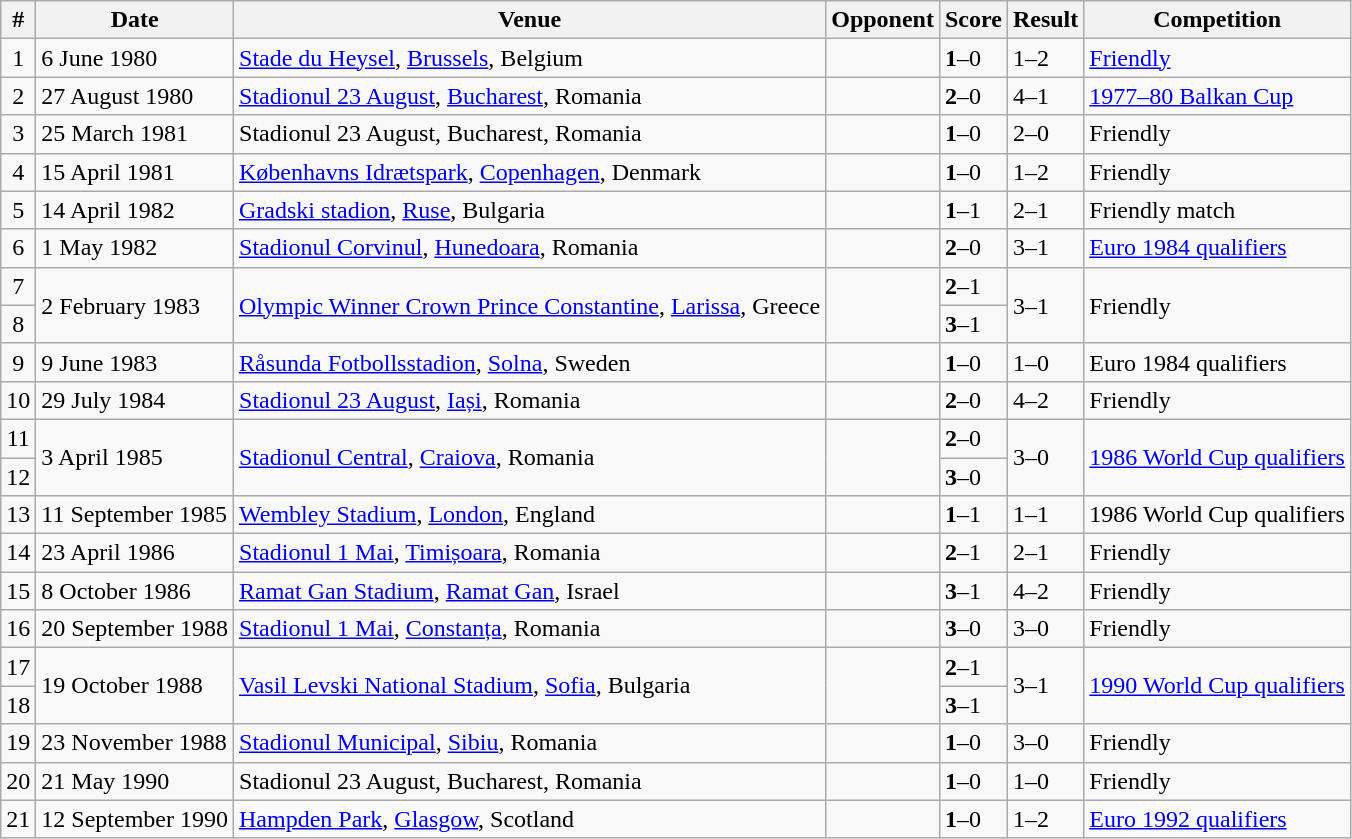<table class="wikitable sortable">
<tr>
<th>#</th>
<th>Date</th>
<th>Venue</th>
<th>Opponent</th>
<th>Score</th>
<th>Result</th>
<th>Competition</th>
</tr>
<tr>
<td align="center">1</td>
<td>6 June 1980</td>
<td><a href='#'>Stade du Heysel</a>, <a href='#'>Brussels</a>, Belgium</td>
<td></td>
<td><strong>1</strong>–0</td>
<td>1–2</td>
<td><a href='#'>Friendly</a></td>
</tr>
<tr>
<td align="center">2</td>
<td>27 August 1980</td>
<td><a href='#'>Stadionul 23 August</a>, <a href='#'>Bucharest</a>, Romania</td>
<td></td>
<td><strong>2</strong>–0</td>
<td>4–1</td>
<td><a href='#'>1977–80 Balkan Cup</a></td>
</tr>
<tr>
<td align="center">3</td>
<td>25 March 1981</td>
<td>Stadionul 23 August, Bucharest, Romania</td>
<td></td>
<td><strong>1</strong>–0</td>
<td>2–0</td>
<td>Friendly</td>
</tr>
<tr>
<td align="center">4</td>
<td>15 April 1981</td>
<td><a href='#'>Københavns Idrætspark</a>, <a href='#'>Copenhagen</a>, Denmark</td>
<td></td>
<td><strong>1</strong>–0</td>
<td>1–2</td>
<td>Friendly</td>
</tr>
<tr>
<td align="center">5</td>
<td>14 April 1982</td>
<td><a href='#'>Gradski stadion</a>, <a href='#'>Ruse</a>, Bulgaria</td>
<td></td>
<td><strong>1</strong>–1</td>
<td>2–1</td>
<td>Friendly match</td>
</tr>
<tr>
<td align="center">6</td>
<td>1 May 1982</td>
<td><a href='#'>Stadionul Corvinul</a>, <a href='#'>Hunedoara</a>, Romania</td>
<td></td>
<td><strong>2</strong>–0</td>
<td>3–1</td>
<td><a href='#'>Euro 1984 qualifiers</a></td>
</tr>
<tr>
<td align="center">7</td>
<td rowspan="2">2 February 1983</td>
<td rowspan="2"><a href='#'>Olympic Winner Crown Prince Constantine</a>, <a href='#'>Larissa</a>, Greece</td>
<td rowspan="2"></td>
<td><strong>2</strong>–1</td>
<td rowspan="2">3–1</td>
<td rowspan="2">Friendly</td>
</tr>
<tr>
<td align="center">8</td>
<td><strong>3</strong>–1</td>
</tr>
<tr>
<td align="center">9</td>
<td>9 June 1983</td>
<td><a href='#'>Råsunda Fotbollsstadion</a>, <a href='#'>Solna</a>, Sweden</td>
<td></td>
<td><strong>1</strong>–0</td>
<td>1–0</td>
<td>Euro 1984 qualifiers</td>
</tr>
<tr>
<td align="center">10</td>
<td>29 July 1984</td>
<td><a href='#'>Stadionul 23 August</a>, <a href='#'>Iași</a>, Romania</td>
<td></td>
<td><strong>2</strong>–0</td>
<td>4–2</td>
<td>Friendly</td>
</tr>
<tr>
<td align="center">11</td>
<td rowspan="2">3 April 1985</td>
<td rowspan="2"><a href='#'>Stadionul Central</a>, <a href='#'>Craiova</a>, Romania</td>
<td rowspan="2"></td>
<td><strong>2</strong>–0</td>
<td rowspan="2">3–0</td>
<td rowspan="2"><a href='#'>1986 World Cup qualifiers</a></td>
</tr>
<tr>
<td align="center">12</td>
<td><strong>3</strong>–0</td>
</tr>
<tr>
<td align="center">13</td>
<td>11 September 1985</td>
<td><a href='#'>Wembley Stadium</a>, <a href='#'>London</a>, England</td>
<td></td>
<td><strong>1</strong>–1</td>
<td>1–1</td>
<td>1986 World Cup qualifiers</td>
</tr>
<tr>
<td align="center">14</td>
<td>23 April 1986</td>
<td><a href='#'>Stadionul 1 Mai</a>, <a href='#'>Timișoara</a>, Romania</td>
<td></td>
<td><strong>2</strong>–1</td>
<td>2–1</td>
<td>Friendly</td>
</tr>
<tr>
<td align="center">15</td>
<td>8 October 1986</td>
<td><a href='#'>Ramat Gan Stadium</a>, <a href='#'>Ramat Gan</a>, Israel</td>
<td></td>
<td><strong>3</strong>–1</td>
<td>4–2</td>
<td>Friendly</td>
</tr>
<tr>
<td align="center">16</td>
<td>20 September 1988</td>
<td><a href='#'>Stadionul 1 Mai</a>, <a href='#'>Constanța</a>, Romania</td>
<td></td>
<td><strong>3</strong>–0</td>
<td>3–0</td>
<td>Friendly</td>
</tr>
<tr>
<td align="center">17</td>
<td rowspan="2">19 October 1988</td>
<td rowspan="2"><a href='#'>Vasil Levski National Stadium</a>, <a href='#'>Sofia</a>, Bulgaria</td>
<td rowspan="2"></td>
<td><strong>2</strong>–1</td>
<td rowspan="2">3–1</td>
<td rowspan="2"><a href='#'>1990 World Cup qualifiers</a></td>
</tr>
<tr>
<td align="center">18</td>
<td><strong>3</strong>–1</td>
</tr>
<tr>
<td align="center">19</td>
<td>23 November 1988</td>
<td><a href='#'>Stadionul Municipal</a>, <a href='#'>Sibiu</a>, Romania</td>
<td></td>
<td><strong>1</strong>–0</td>
<td>3–0</td>
<td>Friendly</td>
</tr>
<tr>
<td align="center">20</td>
<td>21 May 1990</td>
<td>Stadionul 23 August, Bucharest, Romania</td>
<td></td>
<td><strong>1</strong>–0</td>
<td>1–0</td>
<td>Friendly</td>
</tr>
<tr>
<td align="center">21</td>
<td>12 September 1990</td>
<td><a href='#'>Hampden Park</a>, <a href='#'>Glasgow</a>, Scotland</td>
<td></td>
<td><strong>1</strong>–0</td>
<td>1–2</td>
<td><a href='#'>Euro 1992 qualifiers</a></td>
</tr>
</table>
